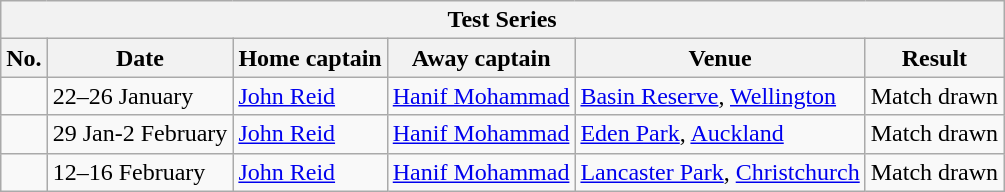<table class="wikitable">
<tr>
<th colspan="9">Test Series</th>
</tr>
<tr>
<th>No.</th>
<th>Date</th>
<th>Home captain</th>
<th>Away captain</th>
<th>Venue</th>
<th>Result</th>
</tr>
<tr>
<td></td>
<td>22–26 January</td>
<td><a href='#'>John Reid</a></td>
<td><a href='#'>Hanif Mohammad</a></td>
<td><a href='#'>Basin Reserve</a>, <a href='#'>Wellington</a></td>
<td>Match drawn</td>
</tr>
<tr>
<td></td>
<td>29 Jan-2 February</td>
<td><a href='#'>John Reid</a></td>
<td><a href='#'>Hanif Mohammad</a></td>
<td><a href='#'>Eden Park</a>, <a href='#'>Auckland</a></td>
<td>Match drawn</td>
</tr>
<tr>
<td></td>
<td>12–16 February</td>
<td><a href='#'>John Reid</a></td>
<td><a href='#'>Hanif Mohammad</a></td>
<td><a href='#'>Lancaster Park</a>, <a href='#'>Christchurch</a></td>
<td>Match drawn</td>
</tr>
</table>
